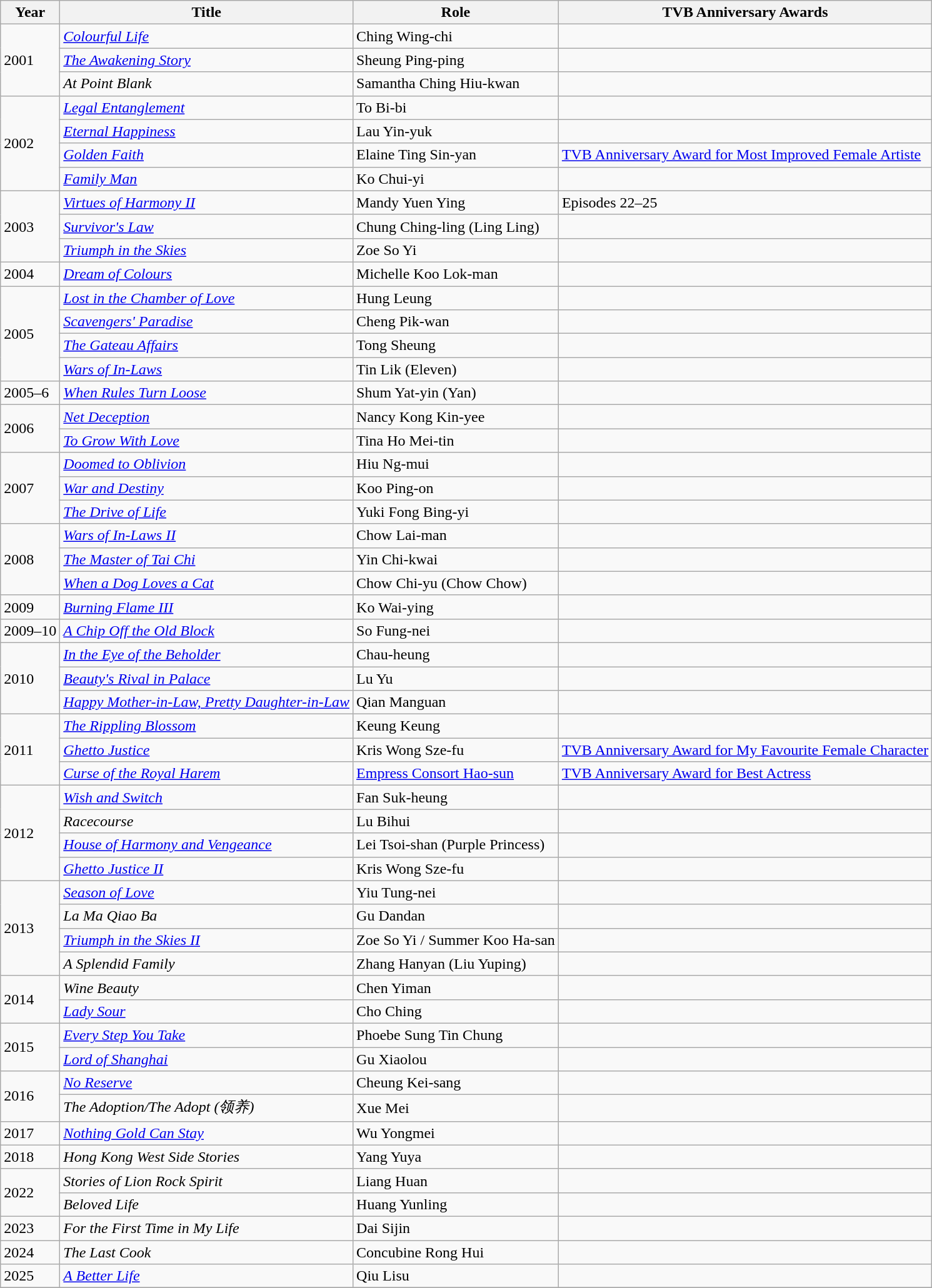<table class="wikitable sortable">
<tr>
<th>Year</th>
<th>Title</th>
<th>Role</th>
<th>TVB Anniversary Awards</th>
</tr>
<tr>
<td rowspan=3>2001</td>
<td><em><a href='#'>Colourful Life</a></em></td>
<td>Ching Wing-chi</td>
<td></td>
</tr>
<tr>
<td><em><a href='#'>The Awakening Story</a></em></td>
<td>Sheung Ping-ping</td>
<td></td>
</tr>
<tr>
<td><em>At Point Blank</em></td>
<td>Samantha Ching Hiu-kwan</td>
<td></td>
</tr>
<tr>
<td rowspan=4>2002</td>
<td><em><a href='#'>Legal Entanglement</a></em></td>
<td>To Bi-bi</td>
<td></td>
</tr>
<tr>
<td><em><a href='#'>Eternal Happiness</a></em></td>
<td>Lau Yin-yuk</td>
<td></td>
</tr>
<tr>
<td><em><a href='#'>Golden Faith</a></em></td>
<td>Elaine Ting Sin-yan</td>
<td><a href='#'>TVB Anniversary Award for Most Improved Female Artiste</a></td>
</tr>
<tr>
<td><em><a href='#'>Family Man</a></em></td>
<td>Ko Chui-yi</td>
<td></td>
</tr>
<tr>
<td rowspan=3>2003</td>
<td><em><a href='#'>Virtues of Harmony II</a></em></td>
<td>Mandy Yuen Ying</td>
<td>Episodes 22–25</td>
</tr>
<tr>
<td><em><a href='#'>Survivor's Law</a></em></td>
<td>Chung Ching-ling (Ling Ling)</td>
<td></td>
</tr>
<tr>
<td><em><a href='#'>Triumph in the Skies</a></em></td>
<td>Zoe So Yi</td>
<td></td>
</tr>
<tr>
<td>2004</td>
<td><em><a href='#'>Dream of Colours</a></em></td>
<td>Michelle Koo Lok-man</td>
<td></td>
</tr>
<tr>
<td rowspan=4>2005</td>
<td><em><a href='#'>Lost in the Chamber of Love</a></em></td>
<td>Hung Leung</td>
<td></td>
</tr>
<tr>
<td><em><a href='#'>Scavengers' Paradise</a></em></td>
<td>Cheng Pik-wan</td>
<td></td>
</tr>
<tr>
<td><em><a href='#'>The Gateau Affairs</a></em></td>
<td>Tong Sheung</td>
<td></td>
</tr>
<tr>
<td><em><a href='#'>Wars of In-Laws</a></em></td>
<td>Tin Lik (Eleven)</td>
<td></td>
</tr>
<tr>
<td>2005–6</td>
<td><em><a href='#'>When Rules Turn Loose</a></em></td>
<td>Shum Yat-yin (Yan)</td>
<td></td>
</tr>
<tr>
<td rowspan=2>2006</td>
<td><em><a href='#'>Net Deception</a></em></td>
<td>Nancy Kong Kin-yee</td>
<td></td>
</tr>
<tr>
<td><em><a href='#'>To Grow With Love</a></em></td>
<td>Tina Ho Mei-tin</td>
<td></td>
</tr>
<tr>
<td rowspan=3>2007</td>
<td><em><a href='#'>Doomed to Oblivion</a></em></td>
<td>Hiu Ng-mui</td>
<td></td>
</tr>
<tr>
<td><em><a href='#'>War and Destiny</a></em></td>
<td>Koo Ping-on</td>
<td></td>
</tr>
<tr>
<td><em><a href='#'>The Drive of Life</a></em></td>
<td>Yuki Fong Bing-yi</td>
<td></td>
</tr>
<tr>
<td rowspan=3>2008</td>
<td><em><a href='#'>Wars of In-Laws II</a></em></td>
<td>Chow Lai-man</td>
<td></td>
</tr>
<tr>
<td><em><a href='#'>The Master of Tai Chi</a></em></td>
<td>Yin Chi-kwai</td>
<td></td>
</tr>
<tr>
<td><em><a href='#'>When a Dog Loves a Cat</a></em></td>
<td>Chow Chi-yu (Chow Chow)</td>
<td></td>
</tr>
<tr>
<td>2009</td>
<td><em><a href='#'>Burning Flame III</a></em></td>
<td>Ko Wai-ying</td>
<td></td>
</tr>
<tr>
<td>2009–10</td>
<td><em><a href='#'>A Chip Off the Old Block</a></em></td>
<td>So Fung-nei</td>
<td></td>
</tr>
<tr>
<td rowspan=3>2010</td>
<td><em><a href='#'>In the Eye of the Beholder</a></em></td>
<td>Chau-heung</td>
<td></td>
</tr>
<tr>
<td><em><a href='#'>Beauty's Rival in Palace</a></em></td>
<td>Lu Yu</td>
<td></td>
</tr>
<tr>
<td><em><a href='#'>Happy Mother-in-Law, Pretty Daughter-in-Law</a></em></td>
<td>Qian Manguan</td>
<td></td>
</tr>
<tr>
<td rowspan=3>2011</td>
<td><em><a href='#'>The Rippling Blossom</a></em></td>
<td>Keung Keung</td>
<td></td>
</tr>
<tr>
<td><em><a href='#'>Ghetto Justice</a></em></td>
<td>Kris Wong Sze-fu</td>
<td><a href='#'>TVB Anniversary Award for My Favourite Female Character</a></td>
</tr>
<tr>
<td><em><a href='#'>Curse of the Royal Harem</a></em></td>
<td><a href='#'>Empress Consort Hao-sun</a></td>
<td><a href='#'>TVB Anniversary Award for Best Actress</a></td>
</tr>
<tr>
<td rowspan=4>2012</td>
<td><em><a href='#'>Wish and Switch</a></em></td>
<td>Fan Suk-heung</td>
<td></td>
</tr>
<tr>
<td><em>Racecourse</em></td>
<td>Lu Bihui</td>
<td></td>
</tr>
<tr>
<td><em><a href='#'>House of Harmony and Vengeance</a></em></td>
<td>Lei Tsoi-shan (Purple Princess)</td>
<td></td>
</tr>
<tr>
<td><em><a href='#'>Ghetto Justice II</a></em></td>
<td>Kris Wong Sze-fu</td>
<td></td>
</tr>
<tr>
<td rowspan=4>2013</td>
<td><em><a href='#'>Season of Love</a></em></td>
<td>Yiu Tung-nei</td>
<td></td>
</tr>
<tr>
<td><em>La Ma Qiao Ba</em></td>
<td>Gu Dandan</td>
<td></td>
</tr>
<tr>
<td><em><a href='#'>Triumph in the Skies II</a></em></td>
<td>Zoe So Yi / Summer Koo Ha-san</td>
<td></td>
</tr>
<tr>
<td><em>A Splendid Family</em></td>
<td>Zhang Hanyan (Liu Yuping)</td>
<td></td>
</tr>
<tr>
<td rowspan=2>2014</td>
<td><em>Wine Beauty</em></td>
<td>Chen Yiman</td>
<td></td>
</tr>
<tr>
<td><em><a href='#'>Lady Sour</a></em></td>
<td>Cho Ching</td>
<td></td>
</tr>
<tr>
<td rowspan=2>2015</td>
<td><em><a href='#'>Every Step You Take</a></em></td>
<td>Phoebe Sung Tin Chung</td>
<td></td>
</tr>
<tr>
<td><em><a href='#'>Lord of Shanghai</a></em></td>
<td>Gu Xiaolou</td>
<td></td>
</tr>
<tr>
<td rowspan=2>2016</td>
<td><em><a href='#'>No Reserve</a></em></td>
<td>Cheung Kei-sang</td>
<td></td>
</tr>
<tr>
<td><em>The Adoption/The Adopt (领养)</em></td>
<td>Xue Mei</td>
<td></td>
</tr>
<tr>
<td>2017</td>
<td><em><a href='#'>Nothing Gold Can Stay</a></em></td>
<td>Wu Yongmei</td>
<td></td>
</tr>
<tr>
<td>2018</td>
<td><em>Hong Kong West Side Stories</em></td>
<td>Yang Yuya</td>
<td></td>
</tr>
<tr>
<td rowspan=2>2022</td>
<td><em>Stories of Lion Rock Spirit</em></td>
<td>Liang Huan</td>
<td></td>
</tr>
<tr>
<td><em>Beloved Life</em></td>
<td>Huang Yunling</td>
<td></td>
</tr>
<tr>
<td>2023</td>
<td><em>For the First Time in My Life</em></td>
<td>Dai Sijin</td>
<td></td>
</tr>
<tr>
<td>2024</td>
<td><em>The Last Cook</em></td>
<td>Concubine Rong Hui</td>
<td></td>
</tr>
<tr>
<td>2025</td>
<td><em><a href='#'>A Better Life</a></em></td>
<td>Qiu Lisu</td>
<td></td>
</tr>
<tr>
</tr>
</table>
